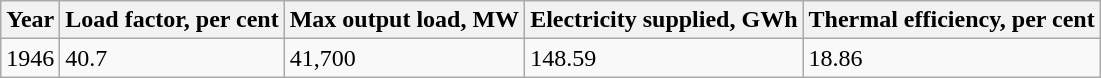<table class="wikitable">
<tr>
<th>Year</th>
<th>Load factor, per cent</th>
<th>Max output load,   MW</th>
<th>Electricity supplied, GWh</th>
<th>Thermal efficiency, per cent</th>
</tr>
<tr>
<td>1946</td>
<td>40.7</td>
<td>41,700</td>
<td>148.59</td>
<td>18.86</td>
</tr>
</table>
